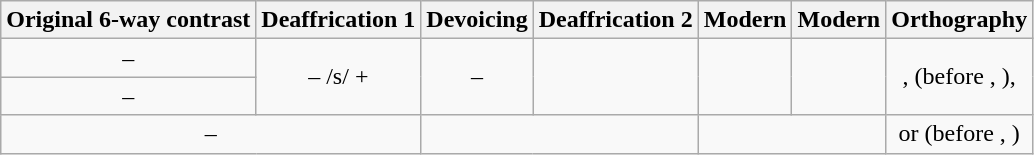<table class="wikitable" style="text-align: center; margin: 1em 1em 1em 2em;">
<tr>
<th>Original 6-way contrast</th>
<th>Deaffrication 1</th>
<th>Devoicing</th>
<th>Deaffrication 2</th>
<th>Modern </th>
<th>Modern </th>
<th>Orthography</th>
</tr>
<tr>
<td> – </td>
<td rowspan="2"> – /s/ + </td>
<td rowspan="2"> – </td>
<td rowspan="2"></td>
<td rowspan="2"></td>
<td rowspan="2"></td>
<td rowspan="2">,  (before , ), </td>
</tr>
<tr>
<td> – </td>
</tr>
<tr>
<td colspan=2> – </td>
<td colspan=2></td>
<td colspan="2"></td>
<td> or  (before , )</td>
</tr>
</table>
